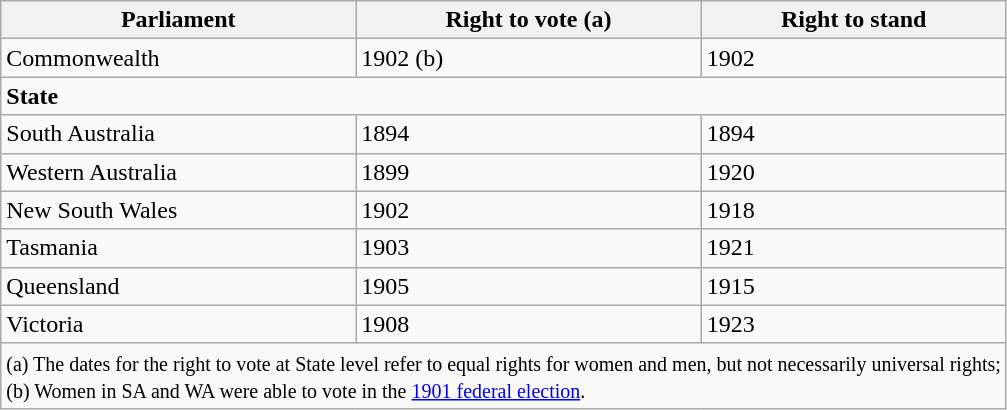<table class="wikitable">
<tr>
<th>Parliament</th>
<th>Right to vote (a)</th>
<th>Right to stand</th>
</tr>
<tr>
<td>Commonwealth</td>
<td>1902 (b)</td>
<td>1902</td>
</tr>
<tr>
<td colspan="5"><strong>State</strong></td>
</tr>
<tr>
<td>South Australia</td>
<td>1894</td>
<td>1894</td>
</tr>
<tr>
<td>Western Australia</td>
<td>1899</td>
<td>1920</td>
</tr>
<tr>
<td>New South Wales</td>
<td>1902</td>
<td>1918</td>
</tr>
<tr>
<td>Tasmania</td>
<td>1903</td>
<td>1921</td>
</tr>
<tr>
<td>Queensland</td>
<td>1905</td>
<td>1915</td>
</tr>
<tr>
<td>Victoria</td>
<td>1908</td>
<td>1923</td>
</tr>
<tr>
<td colspan="5"><small>(a) The dates for the right to vote at State level refer to equal rights for women and men, but not necessarily universal rights; <br>(b) Women in SA and WA were able to vote in the <a href='#'>1901 federal election</a>.</small></td>
</tr>
</table>
